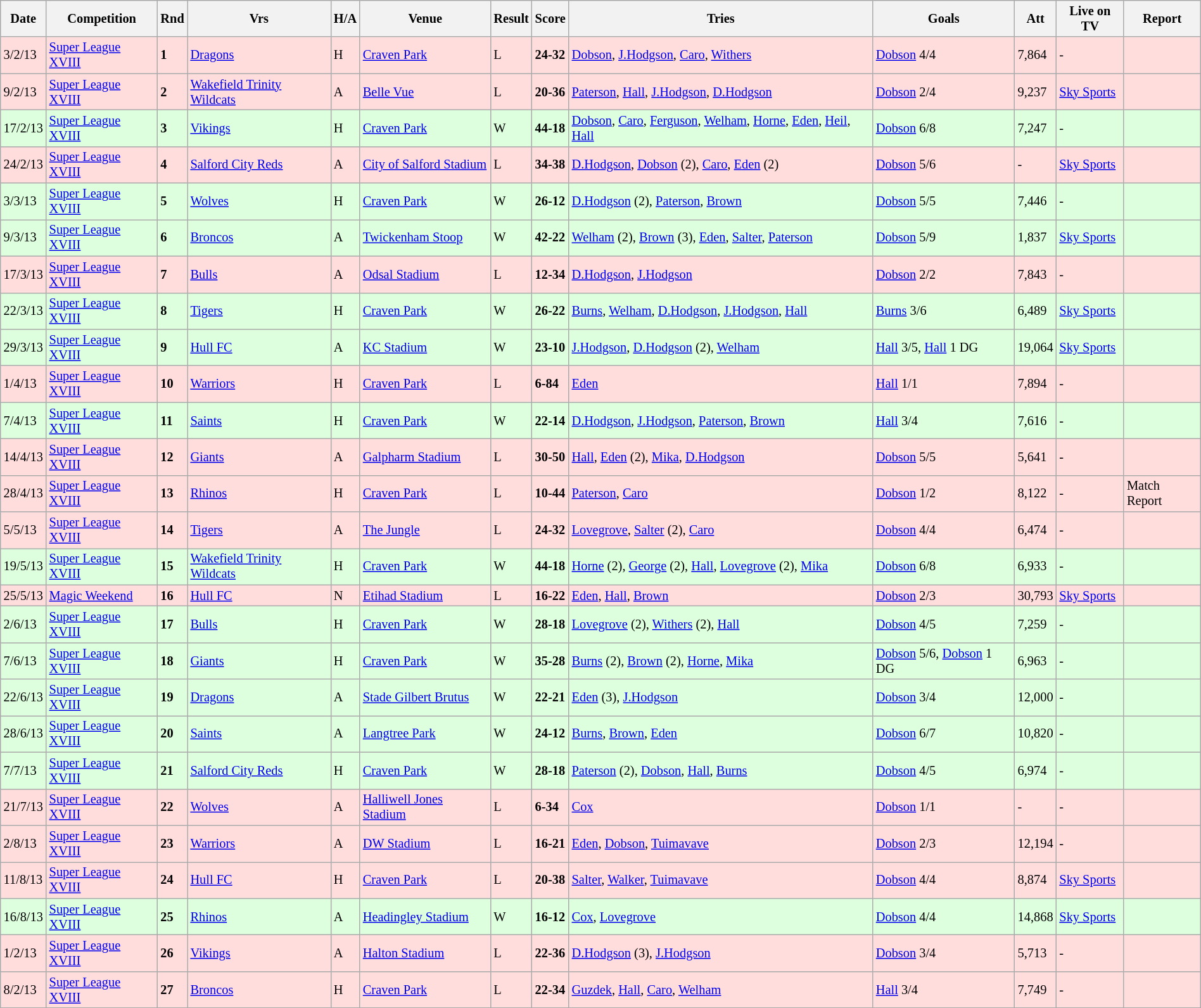<table class="wikitable" style="font-size:85%;" width="100%">
<tr>
<th>Date</th>
<th>Competition</th>
<th>Rnd</th>
<th>Vrs</th>
<th>H/A</th>
<th>Venue</th>
<th>Result</th>
<th>Score</th>
<th>Tries</th>
<th>Goals</th>
<th>Att</th>
<th>Live on TV</th>
<th>Report</th>
</tr>
<tr style="background:#ffdddd;" width=20 | >
<td>3/2/13</td>
<td><a href='#'>Super League XVIII</a></td>
<td><strong>1</strong></td>
<td><a href='#'>Dragons</a></td>
<td>H</td>
<td><a href='#'>Craven Park</a></td>
<td>L</td>
<td><strong>24-32</strong></td>
<td><a href='#'>Dobson</a>, <a href='#'>J.Hodgson</a>, <a href='#'>Caro</a>, <a href='#'>Withers</a></td>
<td><a href='#'>Dobson</a> 4/4</td>
<td>7,864</td>
<td>-</td>
<td></td>
</tr>
<tr style="background:#ffdddd;" width=20 | >
<td>9/2/13</td>
<td><a href='#'>Super League XVIII</a></td>
<td><strong>2</strong></td>
<td><a href='#'>Wakefield Trinity Wildcats</a></td>
<td>A</td>
<td><a href='#'>Belle Vue</a></td>
<td>L</td>
<td><strong>20-36</strong></td>
<td><a href='#'>Paterson</a>, <a href='#'>Hall</a>, <a href='#'>J.Hodgson</a>, <a href='#'>D.Hodgson</a></td>
<td><a href='#'>Dobson</a> 2/4</td>
<td>9,237</td>
<td><a href='#'>Sky Sports</a></td>
<td></td>
</tr>
<tr style="background:#ddffdd;" width=20 | >
<td>17/2/13</td>
<td><a href='#'>Super League XVIII</a></td>
<td><strong>3</strong></td>
<td><a href='#'>Vikings</a></td>
<td>H</td>
<td><a href='#'>Craven Park</a></td>
<td>W</td>
<td><strong>44-18</strong></td>
<td><a href='#'>Dobson</a>, <a href='#'>Caro</a>, <a href='#'>Ferguson</a>, <a href='#'>Welham</a>, <a href='#'>Horne</a>, <a href='#'>Eden</a>, <a href='#'>Heil</a>, <a href='#'>Hall</a></td>
<td><a href='#'>Dobson</a> 6/8</td>
<td>7,247</td>
<td>-</td>
<td></td>
</tr>
<tr style="background:#ffdddd;" width=20 | >
<td>24/2/13</td>
<td><a href='#'>Super League XVIII</a></td>
<td><strong>4</strong></td>
<td><a href='#'>Salford City Reds</a></td>
<td>A</td>
<td><a href='#'>City of Salford Stadium</a></td>
<td>L</td>
<td><strong>34-38</strong></td>
<td><a href='#'>D.Hodgson</a>, <a href='#'>Dobson</a> (2), <a href='#'>Caro</a>, <a href='#'>Eden</a> (2)</td>
<td><a href='#'>Dobson</a> 5/6</td>
<td>-</td>
<td><a href='#'>Sky Sports</a></td>
<td></td>
</tr>
<tr style="background:#ddffdd;" width=20 | >
<td>3/3/13</td>
<td><a href='#'>Super League XVIII</a></td>
<td><strong>5</strong></td>
<td><a href='#'>Wolves</a></td>
<td>H</td>
<td><a href='#'>Craven Park</a></td>
<td>W</td>
<td><strong>26-12</strong></td>
<td><a href='#'>D.Hodgson</a> (2), <a href='#'>Paterson</a>, <a href='#'>Brown</a></td>
<td><a href='#'>Dobson</a> 5/5</td>
<td>7,446</td>
<td>-</td>
<td></td>
</tr>
<tr style="background:#ddffdd;" width=20 | >
<td>9/3/13</td>
<td><a href='#'>Super League XVIII</a></td>
<td><strong>6</strong></td>
<td><a href='#'>Broncos</a></td>
<td>A</td>
<td><a href='#'>Twickenham Stoop</a></td>
<td>W</td>
<td><strong>42-22</strong></td>
<td><a href='#'>Welham</a> (2), <a href='#'>Brown</a> (3), <a href='#'>Eden</a>, <a href='#'>Salter</a>, <a href='#'>Paterson</a></td>
<td><a href='#'>Dobson</a> 5/9</td>
<td>1,837</td>
<td><a href='#'>Sky Sports</a></td>
<td></td>
</tr>
<tr style="background:#ffdddd;" width=20 | >
<td>17/3/13</td>
<td><a href='#'>Super League XVIII</a></td>
<td><strong>7</strong></td>
<td><a href='#'>Bulls</a></td>
<td>A</td>
<td><a href='#'>Odsal Stadium</a></td>
<td>L</td>
<td><strong>12-34</strong></td>
<td><a href='#'>D.Hodgson</a>, <a href='#'>J.Hodgson</a></td>
<td><a href='#'>Dobson</a> 2/2</td>
<td>7,843</td>
<td>-</td>
<td></td>
</tr>
<tr style="background:#ddffdd;" width=20 | >
<td>22/3/13</td>
<td><a href='#'>Super League XVIII</a></td>
<td><strong>8</strong></td>
<td><a href='#'>Tigers</a></td>
<td>H</td>
<td><a href='#'>Craven Park</a></td>
<td>W</td>
<td><strong>26-22</strong></td>
<td><a href='#'>Burns</a>, <a href='#'>Welham</a>, <a href='#'>D.Hodgson</a>, <a href='#'>J.Hodgson</a>, <a href='#'>Hall</a></td>
<td><a href='#'>Burns</a> 3/6</td>
<td>6,489</td>
<td><a href='#'>Sky Sports</a></td>
<td></td>
</tr>
<tr style="background:#ddffdd;" width=20 | >
<td>29/3/13</td>
<td><a href='#'>Super League XVIII</a></td>
<td><strong>9</strong></td>
<td><a href='#'>Hull FC</a></td>
<td>A</td>
<td><a href='#'>KC Stadium</a></td>
<td>W</td>
<td><strong>23-10</strong></td>
<td><a href='#'>J.Hodgson</a>, <a href='#'>D.Hodgson</a> (2), <a href='#'>Welham</a></td>
<td><a href='#'>Hall</a> 3/5, <a href='#'>Hall</a> 1 DG</td>
<td>19,064</td>
<td><a href='#'>Sky Sports</a></td>
<td></td>
</tr>
<tr style="background:#ffdddd;" width=20 | >
<td>1/4/13</td>
<td><a href='#'>Super League XVIII</a></td>
<td><strong>10</strong></td>
<td><a href='#'>Warriors</a></td>
<td>H</td>
<td><a href='#'>Craven Park</a></td>
<td>L</td>
<td><strong>6-84</strong></td>
<td><a href='#'>Eden</a></td>
<td><a href='#'>Hall</a> 1/1</td>
<td>7,894</td>
<td>-</td>
<td></td>
</tr>
<tr style="background:#ddffdd;" width=20 | >
<td>7/4/13</td>
<td><a href='#'>Super League XVIII</a></td>
<td><strong>11</strong></td>
<td><a href='#'>Saints</a></td>
<td>H</td>
<td><a href='#'>Craven Park</a></td>
<td>W</td>
<td><strong>22-14</strong></td>
<td><a href='#'>D.Hodgson</a>, <a href='#'>J.Hodgson</a>, <a href='#'>Paterson</a>, <a href='#'>Brown</a></td>
<td><a href='#'>Hall</a> 3/4</td>
<td>7,616</td>
<td>-</td>
<td></td>
</tr>
<tr style="background:#ffdddd;" width=20 | >
<td>14/4/13</td>
<td><a href='#'>Super League XVIII</a></td>
<td><strong>12</strong></td>
<td><a href='#'>Giants</a></td>
<td>A</td>
<td><a href='#'>Galpharm Stadium</a></td>
<td>L</td>
<td><strong>30-50</strong></td>
<td><a href='#'>Hall</a>, <a href='#'>Eden</a> (2), <a href='#'>Mika</a>, <a href='#'>D.Hodgson</a></td>
<td><a href='#'>Dobson</a> 5/5</td>
<td>5,641</td>
<td>-</td>
<td></td>
</tr>
<tr style="background:#ffdddd;" width=20 | >
<td>28/4/13</td>
<td><a href='#'>Super League XVIII</a></td>
<td><strong>13</strong></td>
<td><a href='#'>Rhinos</a></td>
<td>H</td>
<td><a href='#'>Craven Park</a></td>
<td>L</td>
<td><strong>10-44</strong></td>
<td><a href='#'>Paterson</a>, <a href='#'>Caro</a></td>
<td><a href='#'>Dobson</a> 1/2</td>
<td>8,122</td>
<td>-</td>
<td>Match Report</td>
</tr>
<tr style="background:#ffdddd;" width=20 | >
<td>5/5/13</td>
<td><a href='#'>Super League XVIII</a></td>
<td><strong>14</strong></td>
<td><a href='#'>Tigers</a></td>
<td>A</td>
<td><a href='#'>The Jungle</a></td>
<td>L</td>
<td><strong>24-32</strong></td>
<td><a href='#'>Lovegrove</a>, <a href='#'>Salter</a> (2), <a href='#'>Caro</a></td>
<td><a href='#'>Dobson</a> 4/4</td>
<td>6,474</td>
<td>-</td>
<td></td>
</tr>
<tr style="background:#ddffdd;" width=20 | >
<td>19/5/13</td>
<td><a href='#'>Super League XVIII</a></td>
<td><strong>15</strong></td>
<td><a href='#'>Wakefield Trinity Wildcats</a></td>
<td>H</td>
<td><a href='#'>Craven Park</a></td>
<td>W</td>
<td><strong>44-18</strong></td>
<td><a href='#'>Horne</a> (2), <a href='#'>George</a> (2), <a href='#'>Hall</a>, <a href='#'>Lovegrove</a> (2), <a href='#'>Mika</a></td>
<td><a href='#'>Dobson</a> 6/8</td>
<td>6,933</td>
<td>-</td>
<td></td>
</tr>
<tr style="background:#ffdddd;" width=20 | >
<td>25/5/13</td>
<td><a href='#'>Magic Weekend</a></td>
<td><strong>16</strong></td>
<td><a href='#'>Hull FC</a></td>
<td>N</td>
<td><a href='#'>Etihad Stadium</a></td>
<td>L</td>
<td><strong>16-22</strong></td>
<td><a href='#'>Eden</a>, <a href='#'>Hall</a>, <a href='#'>Brown</a></td>
<td><a href='#'>Dobson</a> 2/3</td>
<td>30,793</td>
<td><a href='#'>Sky Sports</a></td>
<td></td>
</tr>
<tr style="background:#ddffdd;" width=20 | >
<td>2/6/13</td>
<td><a href='#'>Super League XVIII</a></td>
<td><strong>17</strong></td>
<td><a href='#'>Bulls</a></td>
<td>H</td>
<td><a href='#'>Craven Park</a></td>
<td>W</td>
<td><strong>28-18</strong></td>
<td><a href='#'>Lovegrove</a> (2), <a href='#'>Withers</a> (2), <a href='#'>Hall</a></td>
<td><a href='#'>Dobson</a> 4/5</td>
<td>7,259</td>
<td>-</td>
<td></td>
</tr>
<tr style="background:#ddffdd;" width=20 | >
<td>7/6/13</td>
<td><a href='#'>Super League XVIII</a></td>
<td><strong>18</strong></td>
<td><a href='#'>Giants</a></td>
<td>H</td>
<td><a href='#'>Craven Park</a></td>
<td>W</td>
<td><strong>35-28</strong></td>
<td><a href='#'>Burns</a> (2), <a href='#'>Brown</a> (2), <a href='#'>Horne</a>, <a href='#'>Mika</a></td>
<td><a href='#'>Dobson</a> 5/6, <a href='#'>Dobson</a> 1 DG</td>
<td>6,963</td>
<td>-</td>
<td></td>
</tr>
<tr style="background:#ddffdd;" width=20 | >
<td>22/6/13</td>
<td><a href='#'>Super League XVIII</a></td>
<td><strong>19</strong></td>
<td><a href='#'>Dragons</a></td>
<td>A</td>
<td><a href='#'>Stade Gilbert Brutus</a></td>
<td>W</td>
<td><strong>22-21</strong></td>
<td><a href='#'>Eden</a> (3), <a href='#'>J.Hodgson</a></td>
<td><a href='#'>Dobson</a> 3/4</td>
<td>12,000</td>
<td>-</td>
<td></td>
</tr>
<tr style="background:#ddffdd;" width=20 | >
<td>28/6/13</td>
<td><a href='#'>Super League XVIII</a></td>
<td><strong>20</strong></td>
<td><a href='#'>Saints</a></td>
<td>A</td>
<td><a href='#'>Langtree Park</a></td>
<td>W</td>
<td><strong>24-12</strong></td>
<td><a href='#'>Burns</a>, <a href='#'>Brown</a>, <a href='#'>Eden</a></td>
<td><a href='#'>Dobson</a> 6/7</td>
<td>10,820</td>
<td>-</td>
<td></td>
</tr>
<tr style="background:#ddffdd;" width=20 | >
<td>7/7/13</td>
<td><a href='#'>Super League XVIII</a></td>
<td><strong>21</strong></td>
<td><a href='#'>Salford City Reds</a></td>
<td>H</td>
<td><a href='#'>Craven Park</a></td>
<td>W</td>
<td><strong>28-18</strong></td>
<td><a href='#'>Paterson</a> (2), <a href='#'>Dobson</a>, <a href='#'>Hall</a>, <a href='#'>Burns</a></td>
<td><a href='#'>Dobson</a> 4/5</td>
<td>6,974</td>
<td>-</td>
<td></td>
</tr>
<tr style="background:#ffdddd;" width=20 | >
<td>21/7/13</td>
<td><a href='#'>Super League XVIII</a></td>
<td><strong>22</strong></td>
<td><a href='#'>Wolves</a></td>
<td>A</td>
<td><a href='#'>Halliwell Jones Stadium</a></td>
<td>L</td>
<td><strong>6-34</strong></td>
<td><a href='#'>Cox</a></td>
<td><a href='#'>Dobson</a> 1/1</td>
<td>-</td>
<td>-</td>
<td></td>
</tr>
<tr style="background:#ffdddd;" width=20 | >
<td>2/8/13</td>
<td><a href='#'>Super League XVIII</a></td>
<td><strong>23</strong></td>
<td><a href='#'>Warriors</a></td>
<td>A</td>
<td><a href='#'>DW Stadium</a></td>
<td>L</td>
<td><strong>16-21</strong></td>
<td><a href='#'>Eden</a>, <a href='#'>Dobson</a>, <a href='#'>Tuimavave</a></td>
<td><a href='#'>Dobson</a> 2/3</td>
<td>12,194</td>
<td>-</td>
<td></td>
</tr>
<tr style="background:#ffdddd;" width=20 | >
<td>11/8/13</td>
<td><a href='#'>Super League XVIII</a></td>
<td><strong>24</strong></td>
<td><a href='#'>Hull FC</a></td>
<td>H</td>
<td><a href='#'>Craven Park</a></td>
<td>L</td>
<td><strong>20-38</strong></td>
<td><a href='#'>Salter</a>, <a href='#'>Walker</a>, <a href='#'>Tuimavave</a></td>
<td><a href='#'>Dobson</a> 4/4</td>
<td>8,874</td>
<td><a href='#'>Sky Sports</a></td>
<td></td>
</tr>
<tr style="background:#ddffdd;" width=20 | >
<td>16/8/13</td>
<td><a href='#'>Super League XVIII</a></td>
<td><strong>25</strong></td>
<td><a href='#'>Rhinos</a></td>
<td>A</td>
<td><a href='#'>Headingley Stadium</a></td>
<td>W</td>
<td><strong>16-12</strong></td>
<td><a href='#'>Cox</a>, <a href='#'>Lovegrove</a></td>
<td><a href='#'>Dobson</a> 4/4</td>
<td>14,868</td>
<td><a href='#'>Sky Sports</a></td>
<td></td>
</tr>
<tr style="background:#ffdddd;" width=20 | >
<td>1/2/13</td>
<td><a href='#'>Super League XVIII</a></td>
<td><strong>26</strong></td>
<td><a href='#'>Vikings</a></td>
<td>A</td>
<td><a href='#'>Halton Stadium</a></td>
<td>L</td>
<td><strong>22-36</strong></td>
<td><a href='#'>D.Hodgson</a> (3), <a href='#'>J.Hodgson</a></td>
<td><a href='#'>Dobson</a> 3/4</td>
<td>5,713</td>
<td>-</td>
<td></td>
</tr>
<tr style="background:#ffdddd;" width=20 | >
<td>8/2/13</td>
<td><a href='#'>Super League XVIII</a></td>
<td><strong>27</strong></td>
<td><a href='#'>Broncos</a></td>
<td>H</td>
<td><a href='#'>Craven Park</a></td>
<td>L</td>
<td><strong>22-34</strong></td>
<td><a href='#'>Guzdek</a>, <a href='#'>Hall</a>, <a href='#'>Caro</a>, <a href='#'>Welham</a></td>
<td><a href='#'>Hall</a> 3/4</td>
<td>7,749</td>
<td>-</td>
<td></td>
</tr>
<tr>
</tr>
</table>
